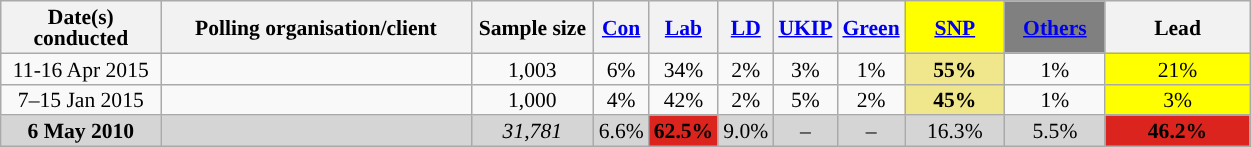<table class="wikitable sortable" style="text-align:center;font-size:90%;line-height:14px">
<tr>
<th ! style="width:100px;">Date(s)<br>conducted</th>
<th style="width:200px;">Polling organisation/client</th>
<th class="unsortable" style="width:75px;">Sample size</th>
<th class="unsortable" style="background:"><a href='#'><span>Con</span></a></th>
<th class="unsortable" style="background:"><a href='#'><span>Lab</span></a></th>
<th class="unsortable" style="background:"><a href='#'><span>LD</span></a></th>
<th class="unsortable" style="background:"><a href='#'><span>UKIP</span></a></th>
<th class="unsortable" style="background:"><a href='#'><span>Green</span></a></th>
<th class="unsortable" style="background:#ffff00; width:60px;"><a href='#'><span>SNP</span></a></th>
<th class="unsortable" style="background:gray; width:60px;"><a href='#'><span>Others</span></a></th>
<th class="unsortable" style="width:90px;">Lead</th>
</tr>
<tr>
<td>11-16 Apr 2015</td>
<td> </td>
<td>1,003</td>
<td>6%</td>
<td>34%</td>
<td>2%</td>
<td>3%</td>
<td>1%</td>
<td style="background:khaki"><strong>55%</strong></td>
<td>1%</td>
<td style="background:#ff0"><span>21% </span></td>
</tr>
<tr>
<td>7–15 Jan 2015</td>
<td> </td>
<td>1,000</td>
<td>4%</td>
<td>42%</td>
<td>2%</td>
<td>5%</td>
<td>2%</td>
<td style="background:khaki"><strong>45%</strong></td>
<td>1%</td>
<td style="background:#ff0"><span>3% </span></td>
</tr>
<tr>
<td style="background:#D5D5D5"><strong>6 May 2010</strong></td>
<td style="background:#D5D5D5"></td>
<td style="background:#D5D5D5"><em>31,781</em></td>
<td style="background:#D5D5D5">6.6%</td>
<td style="background:#dc241f"><span><strong>62.5%</strong></span></td>
<td style="background:#D5D5D5">9.0%</td>
<td style="background:#D5D5D5">–</td>
<td style="background:#D5D5D5">–</td>
<td style="background:#D5D5D5">16.3%</td>
<td style="background:#D5D5D5">5.5%</td>
<td style="background:#dc241f"><span><strong>46.2% </strong></span></td>
</tr>
</table>
